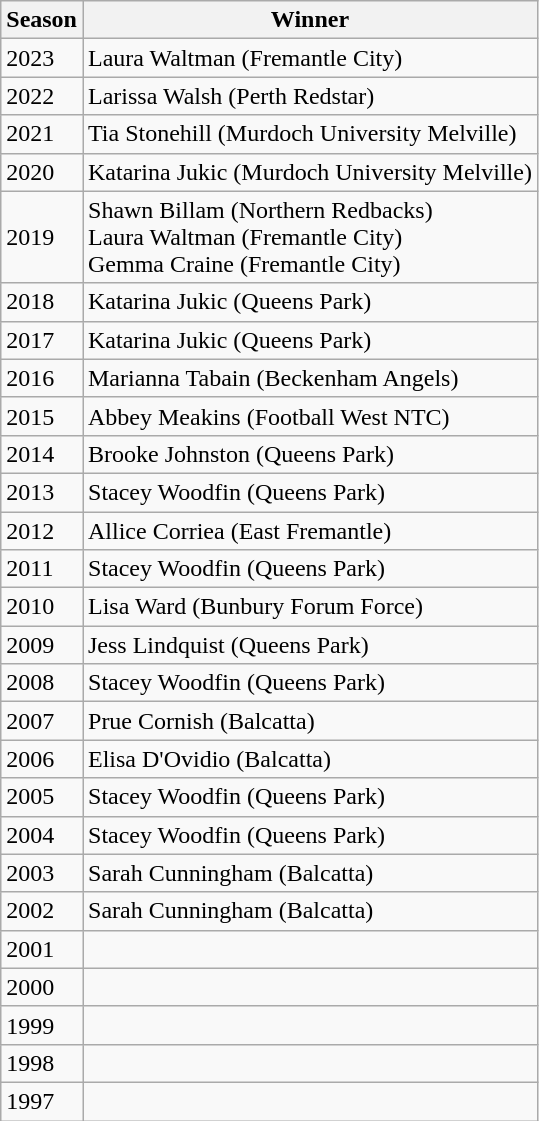<table class="wikitable" style="text-align:left">
<tr>
<th>Season</th>
<th>Winner</th>
</tr>
<tr>
<td>2023</td>
<td>Laura Waltman (Fremantle City)</td>
</tr>
<tr>
<td>2022</td>
<td>Larissa Walsh (Perth Redstar)</td>
</tr>
<tr>
<td>2021</td>
<td>Tia Stonehill (Murdoch University Melville)</td>
</tr>
<tr>
<td>2020</td>
<td>Katarina Jukic (Murdoch University Melville)</td>
</tr>
<tr>
<td>2019</td>
<td>Shawn Billam (Northern Redbacks)<br>Laura Waltman (Fremantle City)<br>Gemma Craine (Fremantle City)</td>
</tr>
<tr>
<td>2018</td>
<td>Katarina Jukic (Queens Park)</td>
</tr>
<tr>
<td>2017</td>
<td>Katarina Jukic (Queens Park)</td>
</tr>
<tr>
<td>2016</td>
<td>Marianna Tabain (Beckenham Angels)</td>
</tr>
<tr>
<td>2015</td>
<td>Abbey Meakins (Football West NTC)</td>
</tr>
<tr>
<td>2014</td>
<td>Brooke Johnston (Queens Park)</td>
</tr>
<tr>
<td>2013</td>
<td>Stacey Woodfin (Queens Park)</td>
</tr>
<tr>
<td>2012</td>
<td>Allice Corriea (East Fremantle)</td>
</tr>
<tr>
<td>2011</td>
<td>Stacey Woodfin (Queens Park)</td>
</tr>
<tr>
<td>2010</td>
<td>Lisa Ward (Bunbury Forum Force)</td>
</tr>
<tr>
<td>2009</td>
<td>Jess Lindquist (Queens Park)</td>
</tr>
<tr>
<td>2008</td>
<td>Stacey Woodfin (Queens Park)</td>
</tr>
<tr>
<td>2007</td>
<td>Prue Cornish (Balcatta)</td>
</tr>
<tr>
<td>2006</td>
<td>Elisa D'Ovidio (Balcatta)</td>
</tr>
<tr>
<td>2005</td>
<td>Stacey Woodfin (Queens Park)</td>
</tr>
<tr>
<td>2004</td>
<td>Stacey Woodfin (Queens Park)</td>
</tr>
<tr>
<td>2003</td>
<td>Sarah Cunningham (Balcatta)</td>
</tr>
<tr>
<td>2002</td>
<td>Sarah Cunningham (Balcatta)</td>
</tr>
<tr>
<td>2001</td>
<td></td>
</tr>
<tr>
<td>2000</td>
<td></td>
</tr>
<tr>
<td>1999</td>
<td></td>
</tr>
<tr>
<td>1998</td>
<td></td>
</tr>
<tr>
<td>1997</td>
<td></td>
</tr>
</table>
